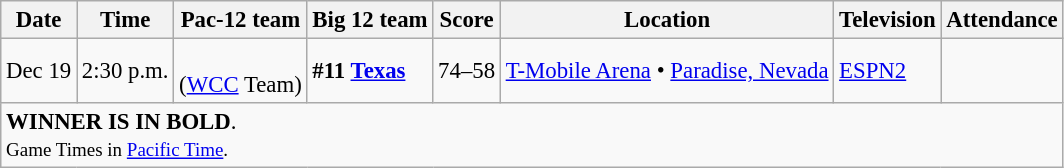<table class="wikitable" style="font-size: 95%">
<tr>
<th>Date</th>
<th>Time</th>
<th>Pac-12 team</th>
<th>Big 12 team</th>
<th>Score</th>
<th>Location</th>
<th>Television</th>
<th>Attendance</th>
</tr>
<tr>
<td>Dec 19</td>
<td>2:30 p.m.</td>
<td><br>(<a href='#'>WCC</a> Team)</td>
<td><strong>#11 <a href='#'>Texas</a></strong></td>
<td>74–58</td>
<td><a href='#'>T-Mobile Arena</a> • <a href='#'>Paradise, Nevada</a></td>
<td><a href='#'>ESPN2</a></td>
<td></td>
</tr>
<tr>
<td colspan=8><strong>WINNER IS IN BOLD</strong>.<br><small>Game Times in <a href='#'>Pacific Time</a>.</small></td>
</tr>
</table>
